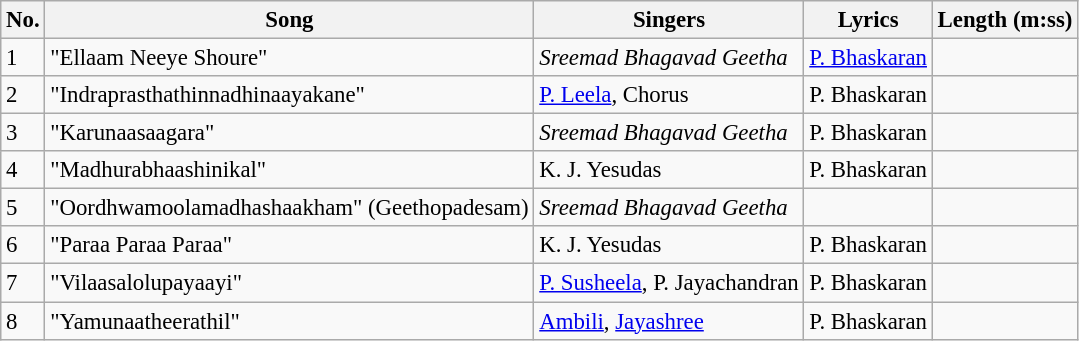<table class="wikitable" style="font-size:95%;">
<tr>
<th>No.</th>
<th>Song</th>
<th>Singers</th>
<th>Lyrics</th>
<th>Length (m:ss)</th>
</tr>
<tr>
<td>1</td>
<td>"Ellaam Neeye Shoure"</td>
<td><em>Sreemad Bhagavad Geetha</em></td>
<td><a href='#'>P. Bhaskaran</a></td>
<td></td>
</tr>
<tr>
<td>2</td>
<td>"Indraprasthathinnadhinaayakane"</td>
<td><a href='#'>P. Leela</a>, Chorus</td>
<td>P. Bhaskaran</td>
<td></td>
</tr>
<tr>
<td>3</td>
<td>"Karunaasaagara"</td>
<td><em>Sreemad Bhagavad Geetha</em></td>
<td>P. Bhaskaran</td>
<td></td>
</tr>
<tr>
<td>4</td>
<td>"Madhurabhaashinikal"</td>
<td>K. J. Yesudas</td>
<td>P. Bhaskaran</td>
<td></td>
</tr>
<tr>
<td>5</td>
<td>"Oordhwamoolamadhashaakham" (Geethopadesam)</td>
<td><em>Sreemad Bhagavad Geetha</em></td>
<td></td>
<td></td>
</tr>
<tr>
<td>6</td>
<td>"Paraa Paraa Paraa"</td>
<td>K. J. Yesudas</td>
<td>P. Bhaskaran</td>
<td></td>
</tr>
<tr>
<td>7</td>
<td>"Vilaasalolupayaayi"</td>
<td><a href='#'>P. Susheela</a>, P. Jayachandran</td>
<td>P. Bhaskaran</td>
<td></td>
</tr>
<tr>
<td>8</td>
<td>"Yamunaatheerathil"</td>
<td><a href='#'>Ambili</a>, <a href='#'>Jayashree</a></td>
<td>P. Bhaskaran</td>
<td></td>
</tr>
</table>
